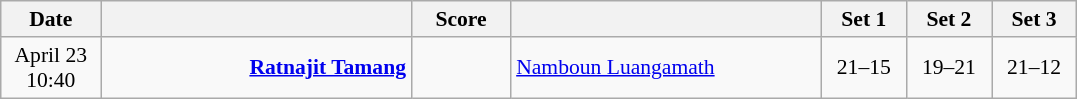<table class="wikitable" style="text-align: center; font-size:90%">
<tr>
<th width="60">Date</th>
<th align="right" width="200"></th>
<th width="60">Score</th>
<th align="left" width="200"></th>
<th width="50">Set 1</th>
<th width="50">Set 2</th>
<th width="50">Set 3</th>
</tr>
<tr>
<td>April 23<br>10:40</td>
<td align="right"><strong><a href='#'>Ratnajit Tamang</a> </strong></td>
<td align="center"></td>
<td align="left"> <a href='#'>Namboun Luangamath</a></td>
<td>21–15</td>
<td>19–21</td>
<td>21–12</td>
</tr>
</table>
